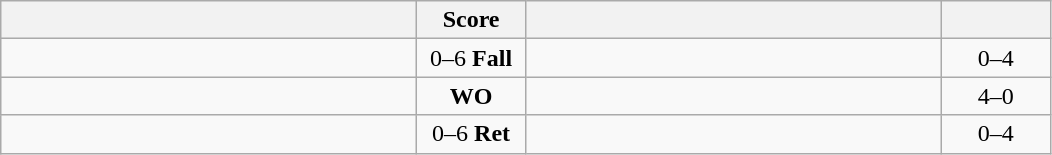<table class="wikitable" style="text-align: center; ">
<tr>
<th align="right" width="270"></th>
<th width="65">Score</th>
<th align="left" width="270"></th>
<th width="65"></th>
</tr>
<tr>
<td align="left"></td>
<td>0–6 <strong>Fall</strong></td>
<td align="left"><strong></strong></td>
<td>0–4 <strong></strong></td>
</tr>
<tr>
<td align="left"><strong></strong></td>
<td><strong>WO</strong></td>
<td align="left"></td>
<td>4–0 <strong></strong></td>
</tr>
<tr>
<td align="left"></td>
<td>0–6 <strong>Ret</strong></td>
<td align="left"><strong></strong></td>
<td>0–4 <strong></strong></td>
</tr>
</table>
